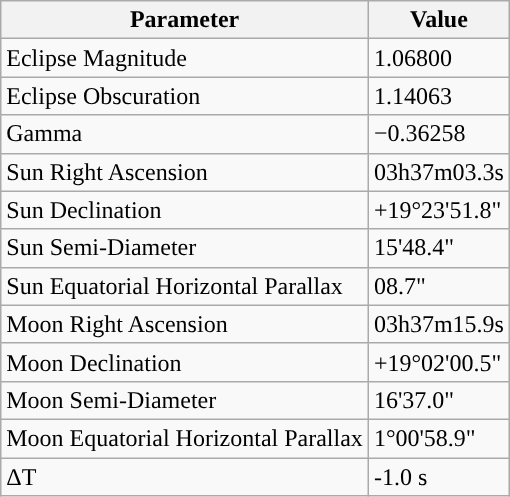<table class="wikitable">
<tr>
<th>Parameter</th>
<th>Value</th>
</tr>
<tr>
<td>Eclipse Magnitude</td>
<td>1.06800</td>
</tr>
<tr>
<td>Eclipse Obscuration</td>
<td>1.14063</td>
</tr>
<tr>
<td>Gamma</td>
<td>−0.36258</td>
</tr>
<tr>
<td>Sun Right Ascension</td>
<td>03h37m03.3s</td>
</tr>
<tr>
<td>Sun Declination</td>
<td>+19°23'51.8"</td>
</tr>
<tr>
<td>Sun Semi-Diameter</td>
<td>15'48.4"</td>
</tr>
<tr>
<td>Sun Equatorial Horizontal Parallax</td>
<td>08.7"</td>
</tr>
<tr>
<td>Moon Right Ascension</td>
<td>03h37m15.9s</td>
</tr>
<tr>
<td>Moon Declination</td>
<td>+19°02'00.5"</td>
</tr>
<tr>
<td>Moon Semi-Diameter</td>
<td>16'37.0"</td>
</tr>
<tr>
<td>Moon Equatorial Horizontal Parallax</td>
<td>1°00'58.9"</td>
</tr>
<tr>
<td>ΔT</td>
<td>-1.0 s</td>
</tr>
</table>
